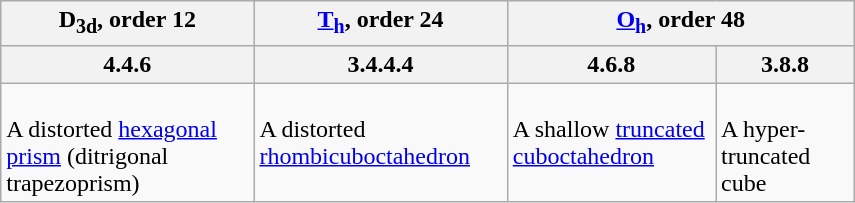<table class=wikitable width=570>
<tr>
<th>D<sub>3d</sub>, order 12</th>
<th><a href='#'>T<sub>h</sub></a>, order 24</th>
<th colspan=2><a href='#'>O<sub>h</sub></a>, order 48</th>
</tr>
<tr valign=top>
<th>4.4.6</th>
<th>3.4.4.4</th>
<th>4.6.8</th>
<th>3.8.8</th>
</tr>
<tr valign=top>
<td><br>A distorted <a href='#'>hexagonal prism</a> (ditrigonal trapezoprism)</td>
<td><br>A distorted <a href='#'>rhombicuboctahedron</a></td>
<td><br>A shallow <a href='#'>truncated cuboctahedron</a></td>
<td><br>A hyper-truncated cube</td>
</tr>
</table>
